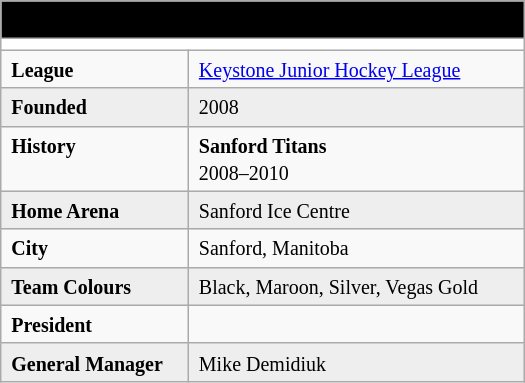<table class="wikitable" align=right cellpadding=2 cellspacing=0 width=350 style = "margin-left: 0.5em">
<tr style="font-weight:bold; background-color:#000000;">
<td align=center colspan=2><span>Sanford Titans</span></td>
</tr>
<tr align=center bgcolor=White>
<td colspan=2></td>
</tr>
<tr>
<td><small> <strong>League</strong></small></td>
<td><small> <a href='#'>Keystone Junior Hockey League</a></small></td>
</tr>
<tr bgcolor="#eeeeee">
<td><small> <strong>Founded</strong></small></td>
<td><small> 2008</small></td>
</tr>
<tr valign="top">
<td><small> <strong>History</strong></small></td>
<td><small> <strong>Sanford Titans</strong><br> 2008–2010</small></td>
</tr>
<tr bgcolor="#eeeeee">
<td><small> <strong>Home Arena</strong></small></td>
<td><small> Sanford Ice Centre</small></td>
</tr>
<tr>
<td><small> <strong>City</strong></small></td>
<td><small> Sanford, Manitoba</small></td>
</tr>
<tr bgcolor="#eeeeee" valign="top">
<td><small> <strong>Team Colours</strong></small></td>
<td><small> Black, Maroon, Silver, Vegas Gold    </small></td>
</tr>
<tr>
<td><small> <strong>President</strong></small></td>
<td><small> </small></td>
</tr>
<tr bgcolor="#eeeeee">
<td><small> <strong>General Manager</strong></small></td>
<td><small> Mike Demidiuk</small></td>
</tr>
</table>
